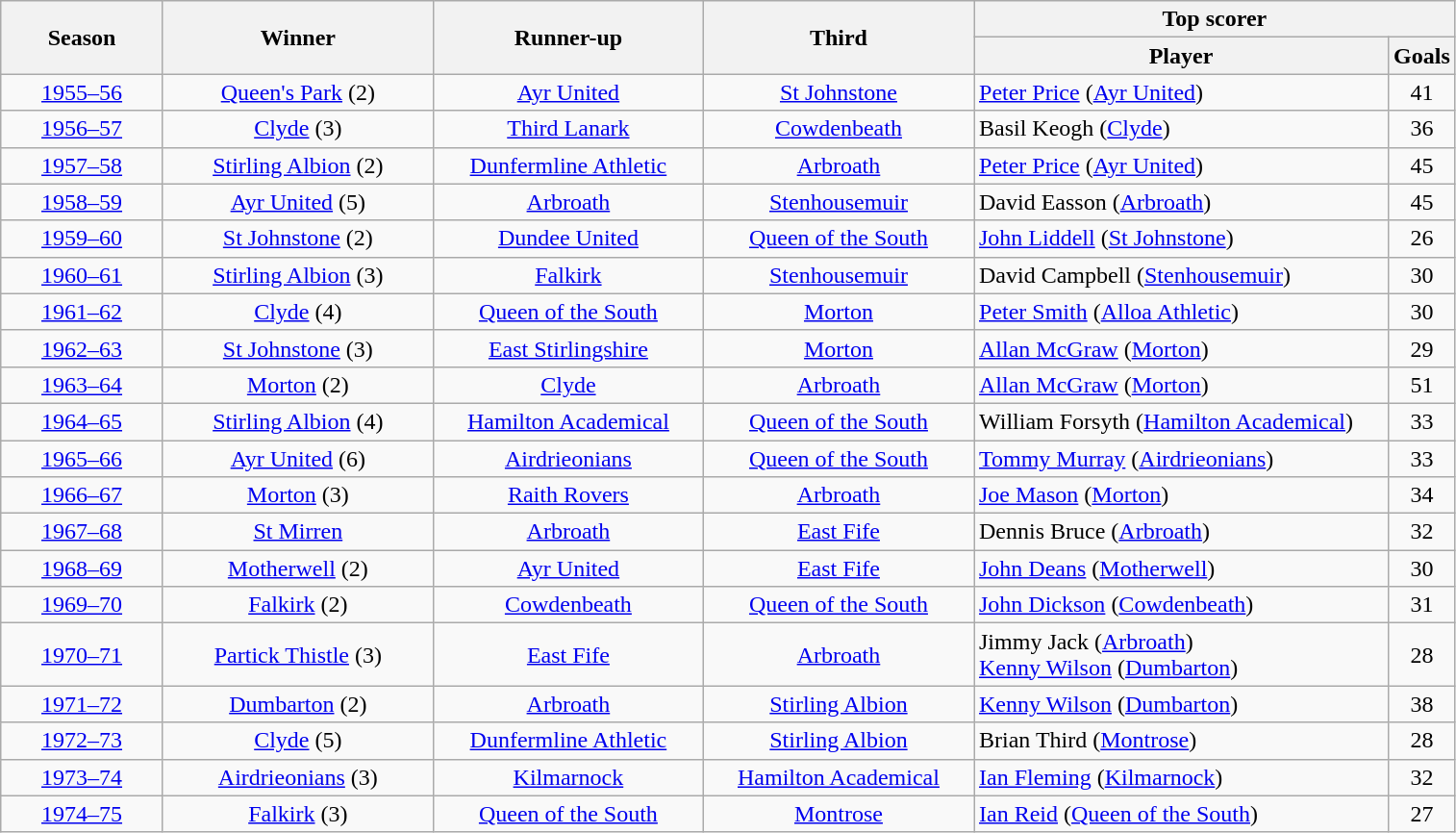<table class="wikitable" style="text-align:center;">
<tr>
<th rowspan=2 width=105>Season</th>
<th rowspan=2 width=180>Winner</th>
<th rowspan=2 width=180>Runner-up</th>
<th rowspan=2 width=180>Third</th>
<th colspan=2>Top scorer</th>
</tr>
<tr>
<th width=280>Player</th>
<th>Goals</th>
</tr>
<tr>
<td><a href='#'>1955–56</a></td>
<td><a href='#'>Queen's Park</a> (2)</td>
<td><a href='#'>Ayr United</a></td>
<td><a href='#'>St Johnstone</a></td>
<td align=left><a href='#'>Peter Price</a> (<a href='#'>Ayr United</a>)</td>
<td>41</td>
</tr>
<tr>
<td><a href='#'>1956–57</a></td>
<td><a href='#'>Clyde</a> (3)</td>
<td><a href='#'>Third Lanark</a></td>
<td><a href='#'>Cowdenbeath</a></td>
<td align=left>Basil Keogh (<a href='#'>Clyde</a>)</td>
<td>36</td>
</tr>
<tr>
<td><a href='#'>1957–58</a></td>
<td><a href='#'>Stirling Albion</a> (2)</td>
<td><a href='#'>Dunfermline Athletic</a></td>
<td><a href='#'>Arbroath</a></td>
<td align=left><a href='#'>Peter Price</a> (<a href='#'>Ayr United</a>)</td>
<td>45</td>
</tr>
<tr>
<td><a href='#'>1958–59</a></td>
<td><a href='#'>Ayr United</a> (5)</td>
<td><a href='#'>Arbroath</a></td>
<td><a href='#'>Stenhousemuir</a></td>
<td align=left>David Easson (<a href='#'>Arbroath</a>)</td>
<td>45</td>
</tr>
<tr>
<td><a href='#'>1959–60</a></td>
<td><a href='#'>St Johnstone</a> (2)</td>
<td><a href='#'>Dundee United</a></td>
<td><a href='#'>Queen of the South</a></td>
<td align=left><a href='#'>John Liddell</a> (<a href='#'>St Johnstone</a>)</td>
<td>26</td>
</tr>
<tr>
<td><a href='#'>1960–61</a></td>
<td><a href='#'>Stirling Albion</a> (3)</td>
<td><a href='#'>Falkirk</a></td>
<td><a href='#'>Stenhousemuir</a></td>
<td align=left>David Campbell (<a href='#'>Stenhousemuir</a>)</td>
<td>30</td>
</tr>
<tr>
<td><a href='#'>1961–62</a></td>
<td><a href='#'>Clyde</a> (4)</td>
<td><a href='#'>Queen of the South</a></td>
<td><a href='#'>Morton</a></td>
<td align=left><a href='#'>Peter Smith</a> (<a href='#'>Alloa Athletic</a>)</td>
<td>30</td>
</tr>
<tr>
<td><a href='#'>1962–63</a></td>
<td><a href='#'>St Johnstone</a> (3)</td>
<td><a href='#'>East Stirlingshire</a></td>
<td><a href='#'>Morton</a></td>
<td align=left><a href='#'>Allan McGraw</a> (<a href='#'>Morton</a>)</td>
<td>29</td>
</tr>
<tr>
<td><a href='#'>1963–64</a></td>
<td><a href='#'>Morton</a> (2)</td>
<td><a href='#'>Clyde</a></td>
<td><a href='#'>Arbroath</a></td>
<td align=left><a href='#'>Allan McGraw</a> (<a href='#'>Morton</a>)</td>
<td>51</td>
</tr>
<tr>
<td><a href='#'>1964–65</a></td>
<td><a href='#'>Stirling Albion</a> (4)</td>
<td><a href='#'>Hamilton Academical</a></td>
<td><a href='#'>Queen of the South</a></td>
<td align=left>William Forsyth (<a href='#'>Hamilton Academical</a>)</td>
<td>33</td>
</tr>
<tr>
<td><a href='#'>1965–66</a></td>
<td><a href='#'>Ayr United</a> (6)</td>
<td><a href='#'>Airdrieonians</a></td>
<td><a href='#'>Queen of the South</a></td>
<td align=left><a href='#'>Tommy Murray</a> (<a href='#'>Airdrieonians</a>)</td>
<td>33</td>
</tr>
<tr>
<td><a href='#'>1966–67</a></td>
<td><a href='#'>Morton</a> (3)</td>
<td><a href='#'>Raith Rovers</a></td>
<td><a href='#'>Arbroath</a></td>
<td align=left><a href='#'>Joe Mason</a> (<a href='#'>Morton</a>)</td>
<td>34</td>
</tr>
<tr>
<td><a href='#'>1967–68</a></td>
<td><a href='#'>St Mirren</a></td>
<td><a href='#'>Arbroath</a></td>
<td><a href='#'>East Fife</a></td>
<td align=left>Dennis Bruce (<a href='#'>Arbroath</a>)</td>
<td>32</td>
</tr>
<tr>
<td><a href='#'>1968–69</a></td>
<td><a href='#'>Motherwell</a> (2)</td>
<td><a href='#'>Ayr United</a></td>
<td><a href='#'>East Fife</a></td>
<td align=left><a href='#'>John Deans</a> (<a href='#'>Motherwell</a>)</td>
<td>30</td>
</tr>
<tr>
<td><a href='#'>1969–70</a></td>
<td><a href='#'>Falkirk</a> (2)</td>
<td><a href='#'>Cowdenbeath</a></td>
<td><a href='#'>Queen of the South</a></td>
<td align=left><a href='#'>John Dickson</a> (<a href='#'>Cowdenbeath</a>)</td>
<td>31</td>
</tr>
<tr>
<td><a href='#'>1970–71</a></td>
<td><a href='#'>Partick Thistle</a> (3)</td>
<td><a href='#'>East Fife</a></td>
<td><a href='#'>Arbroath</a></td>
<td align=left>Jimmy Jack (<a href='#'>Arbroath</a>)<br> <a href='#'>Kenny Wilson</a> (<a href='#'>Dumbarton</a>)</td>
<td>28</td>
</tr>
<tr>
<td><a href='#'>1971–72</a></td>
<td><a href='#'>Dumbarton</a> (2)</td>
<td><a href='#'>Arbroath</a></td>
<td><a href='#'>Stirling Albion</a></td>
<td align=left><a href='#'>Kenny Wilson</a> (<a href='#'>Dumbarton</a>)</td>
<td>38</td>
</tr>
<tr>
<td><a href='#'>1972–73</a></td>
<td><a href='#'>Clyde</a> (5)</td>
<td><a href='#'>Dunfermline Athletic</a></td>
<td><a href='#'>Stirling Albion</a></td>
<td align=left>Brian Third (<a href='#'>Montrose</a>)</td>
<td>28</td>
</tr>
<tr>
<td><a href='#'>1973–74</a></td>
<td><a href='#'>Airdrieonians</a> (3)</td>
<td><a href='#'>Kilmarnock</a></td>
<td><a href='#'>Hamilton Academical</a></td>
<td align=left><a href='#'>Ian Fleming</a> (<a href='#'>Kilmarnock</a>)</td>
<td>32</td>
</tr>
<tr>
<td><a href='#'>1974–75</a></td>
<td><a href='#'>Falkirk</a> (3)</td>
<td><a href='#'>Queen of the South</a></td>
<td><a href='#'>Montrose</a></td>
<td align=left><a href='#'>Ian Reid</a> (<a href='#'>Queen of the South</a>)</td>
<td>27</td>
</tr>
</table>
